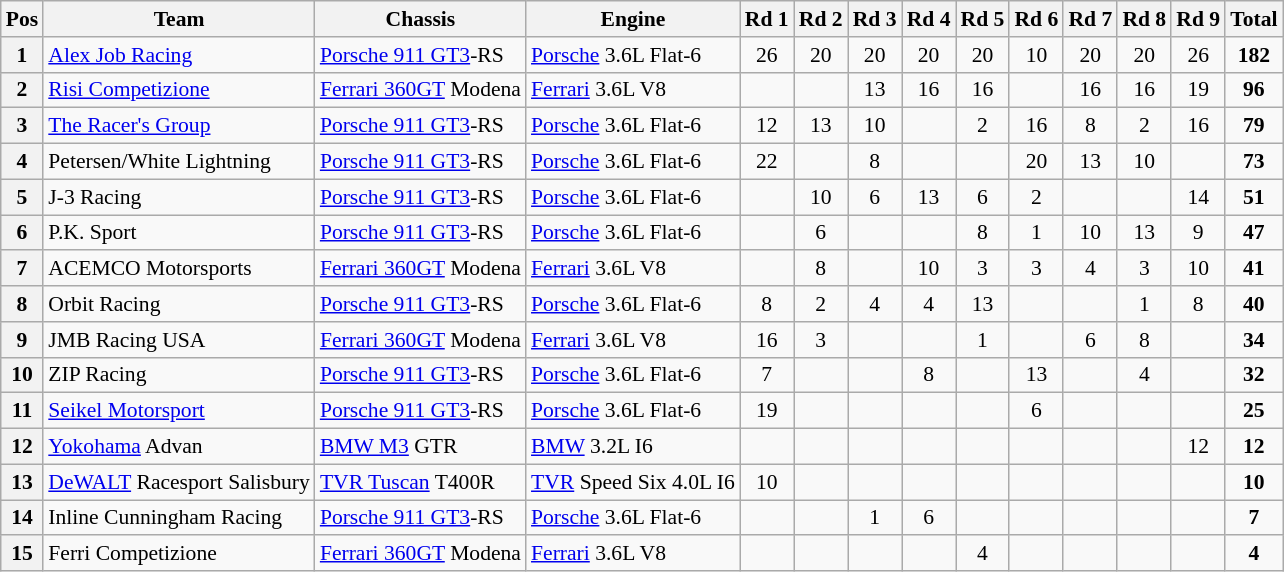<table class="wikitable" style="font-size: 90%;">
<tr>
<th>Pos</th>
<th>Team</th>
<th>Chassis</th>
<th>Engine</th>
<th>Rd 1</th>
<th>Rd 2</th>
<th>Rd 3</th>
<th>Rd 4</th>
<th>Rd 5</th>
<th>Rd 6</th>
<th>Rd 7</th>
<th>Rd 8</th>
<th>Rd 9</th>
<th>Total</th>
</tr>
<tr>
<th>1</th>
<td> <a href='#'>Alex Job Racing</a></td>
<td><a href='#'>Porsche 911 GT3</a>-RS</td>
<td><a href='#'>Porsche</a> 3.6L Flat-6</td>
<td align="center">26</td>
<td align="center">20</td>
<td align="center">20</td>
<td align="center">20</td>
<td align="center">20</td>
<td align="center">10</td>
<td align="center">20</td>
<td align="center">20</td>
<td align="center">26</td>
<td align="center"><strong>182</strong></td>
</tr>
<tr>
<th>2</th>
<td> <a href='#'>Risi Competizione</a></td>
<td><a href='#'>Ferrari 360GT</a> Modena</td>
<td><a href='#'>Ferrari</a> 3.6L V8</td>
<td></td>
<td></td>
<td align="center">13</td>
<td align="center">16</td>
<td align="center">16</td>
<td></td>
<td align="center">16</td>
<td align="center">16</td>
<td align="center">19</td>
<td align="center"><strong>96</strong></td>
</tr>
<tr>
<th>3</th>
<td> <a href='#'>The Racer's Group</a></td>
<td><a href='#'>Porsche 911 GT3</a>-RS</td>
<td><a href='#'>Porsche</a> 3.6L Flat-6</td>
<td align="center">12</td>
<td align="center">13</td>
<td align="center">10</td>
<td></td>
<td align="center">2</td>
<td align="center">16</td>
<td align="center">8</td>
<td align="center">2</td>
<td align="center">16</td>
<td align="center"><strong>79</strong></td>
</tr>
<tr>
<th>4</th>
<td> Petersen/White Lightning</td>
<td><a href='#'>Porsche 911 GT3</a>-RS</td>
<td><a href='#'>Porsche</a> 3.6L Flat-6</td>
<td align="center">22</td>
<td></td>
<td align="center">8</td>
<td></td>
<td></td>
<td align="center">20</td>
<td align="center">13</td>
<td align="center">10</td>
<td></td>
<td align="center"><strong>73</strong></td>
</tr>
<tr>
<th>5</th>
<td> J-3 Racing</td>
<td><a href='#'>Porsche 911 GT3</a>-RS</td>
<td><a href='#'>Porsche</a> 3.6L Flat-6</td>
<td></td>
<td align="center">10</td>
<td align="center">6</td>
<td align="center">13</td>
<td align="center">6</td>
<td align="center">2</td>
<td></td>
<td></td>
<td align="center">14</td>
<td align="center"><strong>51</strong></td>
</tr>
<tr>
<th>6</th>
<td> P.K. Sport</td>
<td><a href='#'>Porsche 911 GT3</a>-RS</td>
<td><a href='#'>Porsche</a> 3.6L Flat-6</td>
<td></td>
<td align="center">6</td>
<td></td>
<td></td>
<td align="center">8</td>
<td align="center">1</td>
<td align="center">10</td>
<td align="center">13</td>
<td align="center">9</td>
<td align="center"><strong>47</strong></td>
</tr>
<tr>
<th>7</th>
<td> ACEMCO Motorsports</td>
<td><a href='#'>Ferrari 360GT</a> Modena</td>
<td><a href='#'>Ferrari</a> 3.6L V8</td>
<td></td>
<td align="center">8</td>
<td></td>
<td align="center">10</td>
<td align="center">3</td>
<td align="center">3</td>
<td align="center">4</td>
<td align="center">3</td>
<td align="center">10</td>
<td align="center"><strong>41</strong></td>
</tr>
<tr>
<th>8</th>
<td> Orbit Racing</td>
<td><a href='#'>Porsche 911 GT3</a>-RS</td>
<td><a href='#'>Porsche</a> 3.6L Flat-6</td>
<td align="center">8</td>
<td align="center">2</td>
<td align="center">4</td>
<td align="center">4</td>
<td align="center">13</td>
<td></td>
<td></td>
<td align="center">1</td>
<td align="center">8</td>
<td align="center"><strong>40</strong></td>
</tr>
<tr>
<th>9</th>
<td> JMB Racing USA</td>
<td><a href='#'>Ferrari 360GT</a> Modena</td>
<td><a href='#'>Ferrari</a> 3.6L V8</td>
<td align="center">16</td>
<td align="center">3</td>
<td></td>
<td></td>
<td align="center">1</td>
<td></td>
<td align="center">6</td>
<td align="center">8</td>
<td></td>
<td align="center"><strong>34</strong></td>
</tr>
<tr>
<th>10</th>
<td> ZIP Racing</td>
<td><a href='#'>Porsche 911 GT3</a>-RS</td>
<td><a href='#'>Porsche</a> 3.6L Flat-6</td>
<td align="center">7</td>
<td></td>
<td></td>
<td align="center">8</td>
<td></td>
<td align="center">13</td>
<td></td>
<td align="center">4</td>
<td></td>
<td align="center"><strong>32</strong></td>
</tr>
<tr>
<th>11</th>
<td> <a href='#'>Seikel Motorsport</a></td>
<td><a href='#'>Porsche 911 GT3</a>-RS</td>
<td><a href='#'>Porsche</a> 3.6L Flat-6</td>
<td align="center">19</td>
<td></td>
<td></td>
<td></td>
<td></td>
<td align="center">6</td>
<td></td>
<td></td>
<td></td>
<td align="center"><strong>25</strong></td>
</tr>
<tr>
<th>12</th>
<td> <a href='#'>Yokohama</a> Advan</td>
<td><a href='#'>BMW M3</a> GTR</td>
<td><a href='#'>BMW</a> 3.2L I6</td>
<td></td>
<td></td>
<td></td>
<td></td>
<td></td>
<td></td>
<td></td>
<td></td>
<td align="center">12</td>
<td align="center"><strong>12</strong></td>
</tr>
<tr>
<th>13</th>
<td> <a href='#'>DeWALT</a> Racesport Salisbury</td>
<td><a href='#'>TVR Tuscan</a> T400R</td>
<td><a href='#'>TVR</a> Speed Six 4.0L I6</td>
<td align="center">10</td>
<td></td>
<td></td>
<td></td>
<td></td>
<td></td>
<td></td>
<td></td>
<td></td>
<td align="center"><strong>10</strong></td>
</tr>
<tr>
<th>14</th>
<td> Inline Cunningham Racing</td>
<td><a href='#'>Porsche 911 GT3</a>-RS</td>
<td><a href='#'>Porsche</a> 3.6L Flat-6</td>
<td></td>
<td></td>
<td align="center">1</td>
<td align="center">6</td>
<td></td>
<td></td>
<td></td>
<td></td>
<td></td>
<td align="center"><strong>7</strong></td>
</tr>
<tr>
<th>15</th>
<td> Ferri Competizione</td>
<td><a href='#'>Ferrari 360GT</a> Modena</td>
<td><a href='#'>Ferrari</a> 3.6L V8</td>
<td></td>
<td></td>
<td></td>
<td></td>
<td align="center">4</td>
<td></td>
<td></td>
<td></td>
<td></td>
<td align="center"><strong>4</strong></td>
</tr>
</table>
